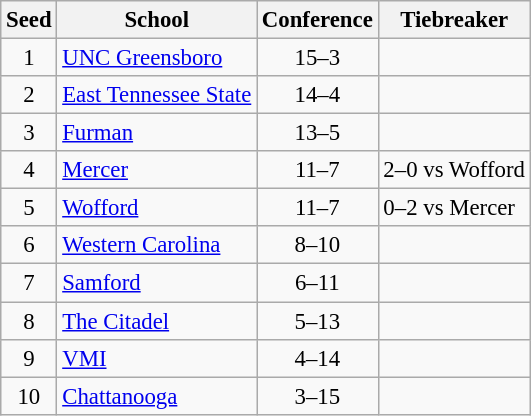<table class="wikitable" style="white-space:nowrap; font-size:95%;text-align:center">
<tr>
<th>Seed</th>
<th>School</th>
<th>Conference</th>
<th>Tiebreaker</th>
</tr>
<tr>
<td>1</td>
<td align=left><a href='#'>UNC Greensboro</a></td>
<td>15–3</td>
<td></td>
</tr>
<tr>
<td>2</td>
<td align=left><a href='#'>East Tennessee State</a></td>
<td>14–4</td>
<td></td>
</tr>
<tr>
<td>3</td>
<td align=left><a href='#'>Furman</a></td>
<td>13–5</td>
<td></td>
</tr>
<tr>
<td>4</td>
<td align=left><a href='#'>Mercer</a></td>
<td>11–7</td>
<td align=left>2–0 vs Wofford</td>
</tr>
<tr>
<td>5</td>
<td align=left><a href='#'>Wofford</a></td>
<td>11–7</td>
<td align=left>0–2 vs Mercer</td>
</tr>
<tr>
<td>6</td>
<td align=left><a href='#'>Western Carolina</a></td>
<td>8–10</td>
<td></td>
</tr>
<tr>
<td>7</td>
<td align=left><a href='#'>Samford</a></td>
<td>6–11</td>
<td></td>
</tr>
<tr>
<td>8</td>
<td align=left><a href='#'>The Citadel</a></td>
<td>5–13</td>
<td></td>
</tr>
<tr>
<td>9</td>
<td align=left><a href='#'>VMI</a></td>
<td>4–14</td>
<td></td>
</tr>
<tr>
<td>10</td>
<td align=left><a href='#'>Chattanooga</a></td>
<td>3–15</td>
<td></td>
</tr>
</table>
